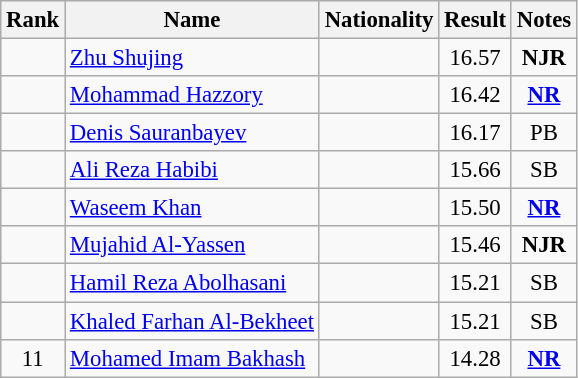<table class="wikitable sortable" style="text-align:center;font-size:95%">
<tr>
<th>Rank</th>
<th>Name</th>
<th>Nationality</th>
<th>Result</th>
<th>Notes</th>
</tr>
<tr>
<td></td>
<td style="text-align:left;"><a href='#'>Zhu Shujing</a></td>
<td style="text-align:left;"></td>
<td>16.57</td>
<td><strong>NJR</strong></td>
</tr>
<tr>
<td></td>
<td style="text-align:left;"><a href='#'>Mohammad Hazzory</a></td>
<td style="text-align:left;"></td>
<td>16.42</td>
<td><strong><a href='#'>NR</a></strong></td>
</tr>
<tr>
<td></td>
<td style="text-align:left;"><a href='#'>Denis Sauranbayev</a></td>
<td style="text-align:left;"></td>
<td>16.17</td>
<td>PB</td>
</tr>
<tr>
<td></td>
<td style="text-align:left;"><a href='#'>Ali Reza Habibi</a></td>
<td style="text-align:left;"></td>
<td>15.66</td>
<td>SB</td>
</tr>
<tr>
<td></td>
<td style="text-align:left;"><a href='#'>Waseem Khan</a></td>
<td style="text-align:left;"></td>
<td>15.50</td>
<td><strong><a href='#'>NR</a></strong></td>
</tr>
<tr>
<td></td>
<td style="text-align:left;"><a href='#'>Mujahid Al-Yassen</a></td>
<td style="text-align:left;"></td>
<td>15.46</td>
<td><strong>NJR</strong></td>
</tr>
<tr>
<td></td>
<td style="text-align:left;"><a href='#'>Hamil Reza Abolhasani</a></td>
<td style="text-align:left;"></td>
<td>15.21</td>
<td>SB</td>
</tr>
<tr>
<td></td>
<td style="text-align:left;"><a href='#'>Khaled Farhan Al-Bekheet</a></td>
<td style="text-align:left;"></td>
<td>15.21</td>
<td>SB</td>
</tr>
<tr>
<td>11</td>
<td style="text-align:left;"><a href='#'>Mohamed Imam Bakhash</a></td>
<td style="text-align:left;"></td>
<td>14.28</td>
<td><strong><a href='#'>NR</a></strong></td>
</tr>
</table>
